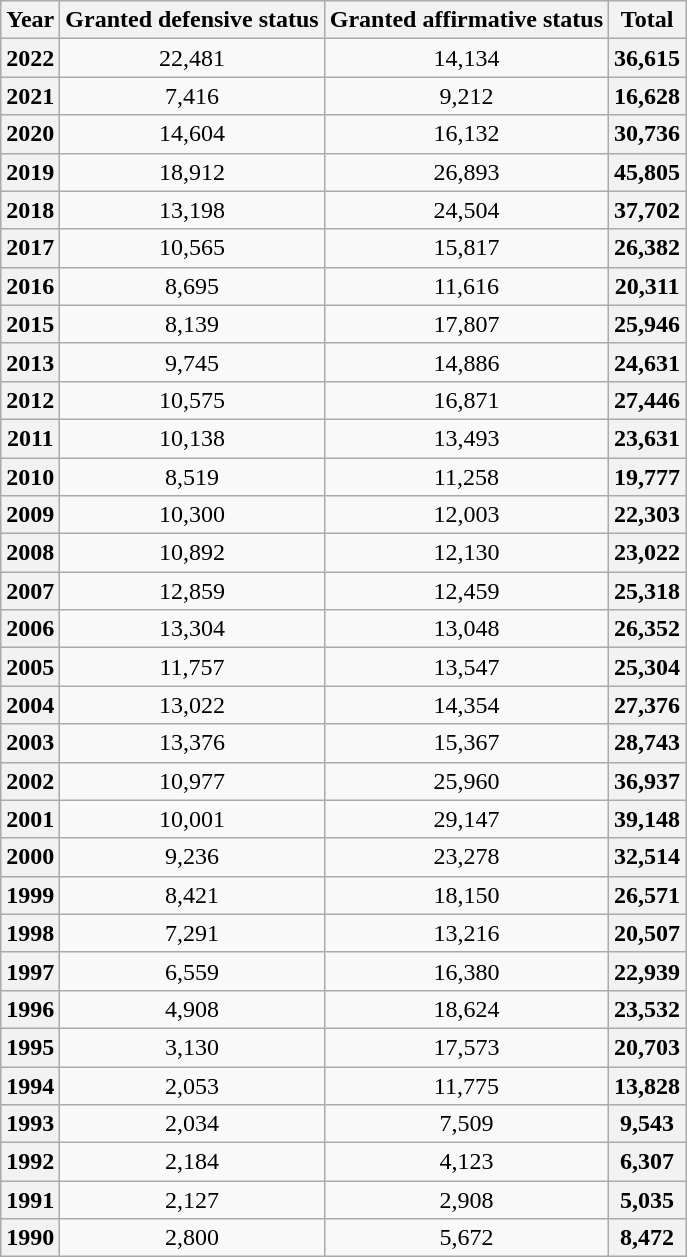<table class="wikitable sortable">
<tr>
<th align="center">Year</th>
<th align="center">Granted defensive status</th>
<th align="center">Granted affirmative status</th>
<th align="center">Total</th>
</tr>
<tr>
<th align="center">2022</th>
<td align="center">22,481</td>
<td align="center">14,134</td>
<th align="center">36,615</th>
</tr>
<tr>
<th align="center">2021</th>
<td align="center">7,416</td>
<td align="center">9,212</td>
<th align="center">16,628</th>
</tr>
<tr>
<th align="center">2020</th>
<td align="center">14,604</td>
<td align="center">16,132</td>
<th align="center">30,736</th>
</tr>
<tr>
<th align="center">2019</th>
<td align="center">18,912</td>
<td align="center">26,893</td>
<th align="center">45,805</th>
</tr>
<tr>
<th align="center">2018</th>
<td align="center">13,198</td>
<td align="center">24,504</td>
<th align="center">37,702</th>
</tr>
<tr>
<th align="center">2017</th>
<td align="center">10,565</td>
<td align="center">15,817</td>
<th align="center">26,382</th>
</tr>
<tr>
<th align="center">2016</th>
<td align="center">8,695</td>
<td align="center">11,616</td>
<th align="center">20,311</th>
</tr>
<tr>
<th align="center">2015</th>
<td align="center">8,139</td>
<td align="center">17,807</td>
<th align="center">25,946</th>
</tr>
<tr>
<th align="center">2013</th>
<td align="center">9,745</td>
<td align="center">14,886</td>
<th align="center">24,631</th>
</tr>
<tr>
<th align="center">2012</th>
<td align="center">10,575</td>
<td align="center">16,871</td>
<th align="center">27,446</th>
</tr>
<tr>
<th align="center">2011</th>
<td align="center">10,138</td>
<td align="center">13,493</td>
<th align="center">23,631</th>
</tr>
<tr>
<th align="center">2010</th>
<td align="center">8,519</td>
<td align="center">11,258</td>
<th align="center">19,777</th>
</tr>
<tr>
<th align="center">2009</th>
<td align="center">10,300</td>
<td align="center">12,003</td>
<th align="center">22,303</th>
</tr>
<tr>
<th align="center">2008</th>
<td align="center">10,892</td>
<td align="center">12,130</td>
<th align="center">23,022</th>
</tr>
<tr>
<th align="center">2007</th>
<td align="center">12,859</td>
<td align="center">12,459</td>
<th align="center">25,318</th>
</tr>
<tr>
<th align="center">2006</th>
<td align="center">13,304</td>
<td align="center">13,048</td>
<th align="center">26,352</th>
</tr>
<tr>
<th align="center">2005</th>
<td align="center">11,757</td>
<td align="center">13,547</td>
<th align="center">25,304</th>
</tr>
<tr>
<th align="center">2004</th>
<td align="center">13,022</td>
<td align="center">14,354</td>
<th align="center">27,376</th>
</tr>
<tr>
<th align="center">2003</th>
<td align="center">13,376</td>
<td align="center">15,367</td>
<th align="center">28,743</th>
</tr>
<tr>
<th align="center">2002</th>
<td align="center">10,977</td>
<td align="center">25,960</td>
<th align="center">36,937</th>
</tr>
<tr>
<th align="center">2001</th>
<td align="center">10,001</td>
<td align="center">29,147</td>
<th align="center">39,148</th>
</tr>
<tr>
<th align="center">2000</th>
<td align="center">9,236</td>
<td align="center">23,278</td>
<th align="center">32,514</th>
</tr>
<tr>
<th align="center">1999</th>
<td align="center">8,421</td>
<td align="center">18,150</td>
<th align="center">26,571</th>
</tr>
<tr>
<th align="center">1998</th>
<td align="center">7,291</td>
<td align="center">13,216</td>
<th align="center">20,507</th>
</tr>
<tr>
<th align="center">1997</th>
<td align="center">6,559</td>
<td align="center">16,380</td>
<th align="center">22,939</th>
</tr>
<tr>
<th align="center">1996</th>
<td align="center">4,908</td>
<td align="center">18,624</td>
<th align="center">23,532</th>
</tr>
<tr>
<th align="center">1995</th>
<td align="center">3,130</td>
<td align="center">17,573</td>
<th align="center">20,703</th>
</tr>
<tr>
<th align="center">1994</th>
<td align="center">2,053</td>
<td align="center">11,775</td>
<th align="center">13,828</th>
</tr>
<tr>
<th align="center">1993</th>
<td align="center">2,034</td>
<td align="center">7,509</td>
<th align="center">9,543</th>
</tr>
<tr>
<th align="center">1992</th>
<td align="center">2,184</td>
<td align="center">4,123</td>
<th align="center">6,307</th>
</tr>
<tr>
<th align="center">1991</th>
<td align="center">2,127</td>
<td align="center">2,908</td>
<th align="center">5,035</th>
</tr>
<tr>
<th>1990</th>
<td align="center">2,800</td>
<td align="center">5,672</td>
<th align="center">8,472</th>
</tr>
</table>
